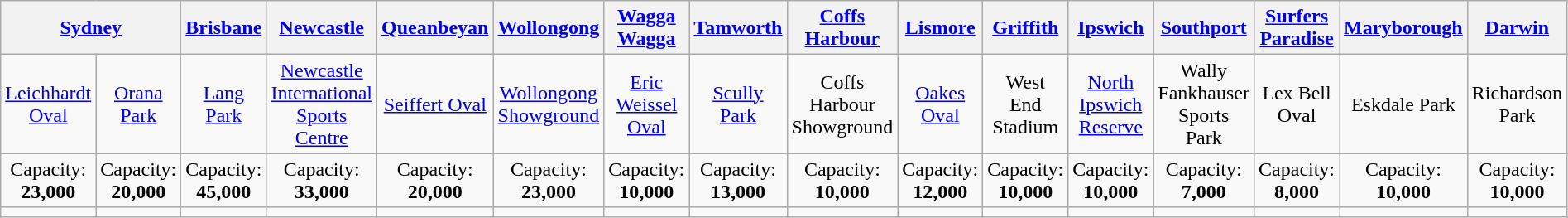<table class="wikitable" style="text-align:center">
<tr>
<th colspan=2><a href='#'>Sydney</a></th>
<th><a href='#'>Brisbane</a></th>
<th><a href='#'>Newcastle</a></th>
<th><a href='#'>Queanbeyan</a></th>
<th><a href='#'>Wollongong</a></th>
<th><a href='#'>Wagga Wagga</a></th>
<th><a href='#'>Tamworth</a></th>
<th><a href='#'>Coffs Harbour</a></th>
<th><a href='#'>Lismore</a></th>
<th><a href='#'>Griffith</a></th>
<th><a href='#'>Ipswich</a></th>
<th><a href='#'>Southport</a></th>
<th><a href='#'>Surfers Paradise</a></th>
<th><a href='#'>Maryborough</a></th>
<th><a href='#'>Darwin</a></th>
</tr>
<tr>
<td><a href='#'>Leichhardt Oval</a></td>
<td><a href='#'>Orana Park</a></td>
<td><a href='#'>Lang Park</a></td>
<td><a href='#'>Newcastle International Sports Centre</a></td>
<td><a href='#'>Seiffert Oval</a></td>
<td><a href='#'>Wollongong Showground</a></td>
<td><a href='#'>Eric Weissel Oval</a></td>
<td><a href='#'>Scully Park</a></td>
<td>Coffs Harbour Showground</td>
<td><a href='#'>Oakes Oval</a></td>
<td>West End Stadium</td>
<td><a href='#'>North Ipswich Reserve</a></td>
<td>Wally Fankhauser Sports Park</td>
<td>Lex Bell Oval</td>
<td>Eskdale Park</td>
<td>Richardson Park</td>
</tr>
<tr>
<td>Capacity: <strong>23,000</strong></td>
<td>Capacity: <strong>20,000</strong></td>
<td>Capacity: <strong>45,000</strong></td>
<td>Capacity: <strong>33,000</strong></td>
<td>Capacity: <strong>20,000</strong></td>
<td>Capacity: <strong>23,000</strong></td>
<td>Capacity: <strong>10,000</strong></td>
<td>Capacity: <strong>13,000</strong></td>
<td>Capacity: <strong>10,000</strong></td>
<td>Capacity: <strong>12,000</strong></td>
<td>Capacity: <strong>10,000</strong></td>
<td>Capacity: <strong>10,000</strong></td>
<td>Capacity: <strong>7,000</strong></td>
<td>Capacity: <strong>8,000</strong></td>
<td>Capacity: <strong>10,000</strong></td>
<td>Capacity: <strong>10,000</strong></td>
</tr>
<tr>
<td></td>
<td></td>
<td></td>
<td></td>
<td></td>
<td></td>
<td></td>
<td></td>
<td></td>
<td></td>
<td></td>
<td></td>
<td></td>
<td></td>
<td></td>
<td></td>
</tr>
</table>
